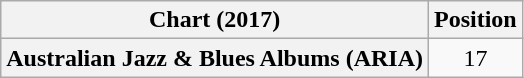<table class="wikitable plainrowheaders" style="text-align:center">
<tr>
<th scope="col">Chart (2017)</th>
<th scope="col">Position</th>
</tr>
<tr>
<th scope="row">Australian Jazz & Blues Albums (ARIA)</th>
<td>17</td>
</tr>
</table>
